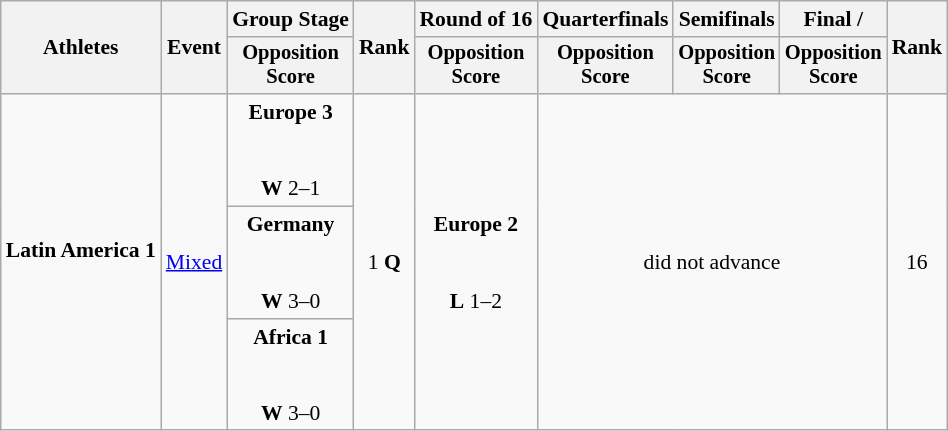<table class=wikitable style="font-size:90%">
<tr>
<th rowspan="2">Athletes</th>
<th rowspan="2">Event</th>
<th>Group Stage</th>
<th rowspan="2">Rank</th>
<th>Round of 16</th>
<th>Quarterfinals</th>
<th>Semifinals</th>
<th>Final / </th>
<th rowspan=2>Rank</th>
</tr>
<tr style="font-size:95%">
<th>Opposition<br>Score</th>
<th>Opposition<br>Score</th>
<th>Opposition<br>Score</th>
<th>Opposition<br>Score</th>
<th>Opposition<br>Score</th>
</tr>
<tr align=center>
<td align=left rowspan=3><strong>Latin America 1</strong><br><br></td>
<td align=left rowspan=3><a href='#'>Mixed</a></td>
<td><strong>Europe 3</strong><br><br><br><strong>W</strong> 2–1</td>
<td rowspan=3>1 <strong>Q</strong></td>
<td rowspan=3><strong>Europe 2</strong><br><br><br><strong>L</strong> 1–2</td>
<td rowspan=3 colspan=3>did not advance</td>
<td rowspan=3>16</td>
</tr>
<tr align=center>
<td><strong>Germany</strong><br><br><br><strong>W</strong> 3–0</td>
</tr>
<tr align=center>
<td><strong>Africa 1</strong><br><br><br><strong>W</strong> 3–0</td>
</tr>
</table>
